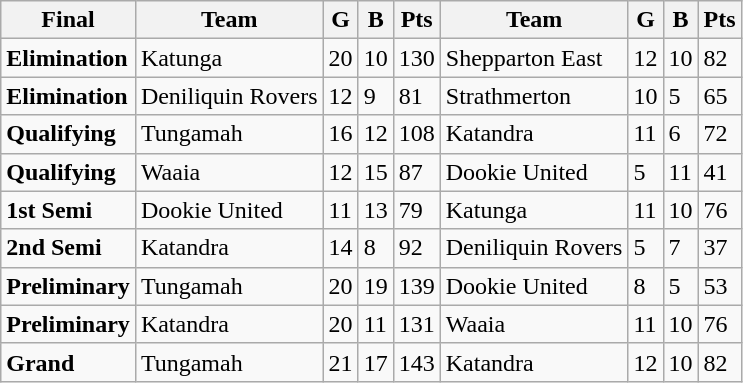<table class="wikitable">
<tr>
<th>Final</th>
<th>Team</th>
<th>G</th>
<th>B</th>
<th>Pts</th>
<th>Team</th>
<th>G</th>
<th>B</th>
<th>Pts</th>
</tr>
<tr>
<td><strong>Elimination</strong></td>
<td>Katunga</td>
<td>20</td>
<td>10</td>
<td>130</td>
<td>Shepparton East</td>
<td>12</td>
<td>10</td>
<td>82</td>
</tr>
<tr>
<td><strong>Elimination</strong></td>
<td>Deniliquin Rovers</td>
<td>12</td>
<td>9</td>
<td>81</td>
<td>Strathmerton</td>
<td>10</td>
<td>5</td>
<td>65</td>
</tr>
<tr>
<td><strong>Qualifying</strong></td>
<td>Tungamah</td>
<td>16</td>
<td>12</td>
<td>108</td>
<td>Katandra</td>
<td>11</td>
<td>6</td>
<td>72</td>
</tr>
<tr>
<td><strong>Qualifying</strong></td>
<td>Waaia</td>
<td>12</td>
<td>15</td>
<td>87</td>
<td>Dookie United</td>
<td>5</td>
<td>11</td>
<td>41</td>
</tr>
<tr>
<td><strong>1st Semi</strong></td>
<td>Dookie United</td>
<td>11</td>
<td>13</td>
<td>79</td>
<td>Katunga</td>
<td>11</td>
<td>10</td>
<td>76</td>
</tr>
<tr>
<td><strong>2nd Semi</strong></td>
<td>Katandra</td>
<td>14</td>
<td>8</td>
<td>92</td>
<td>Deniliquin Rovers</td>
<td>5</td>
<td>7</td>
<td>37</td>
</tr>
<tr>
<td><strong>Preliminary</strong></td>
<td>Tungamah</td>
<td>20</td>
<td>19</td>
<td>139</td>
<td>Dookie United</td>
<td>8</td>
<td>5</td>
<td>53</td>
</tr>
<tr>
<td><strong>Preliminary</strong></td>
<td>Katandra</td>
<td>20</td>
<td>11</td>
<td>131</td>
<td>Waaia</td>
<td>11</td>
<td>10</td>
<td>76</td>
</tr>
<tr>
<td><strong>Grand</strong></td>
<td>Tungamah</td>
<td>21</td>
<td>17</td>
<td>143</td>
<td>Katandra</td>
<td>12</td>
<td>10</td>
<td>82</td>
</tr>
</table>
